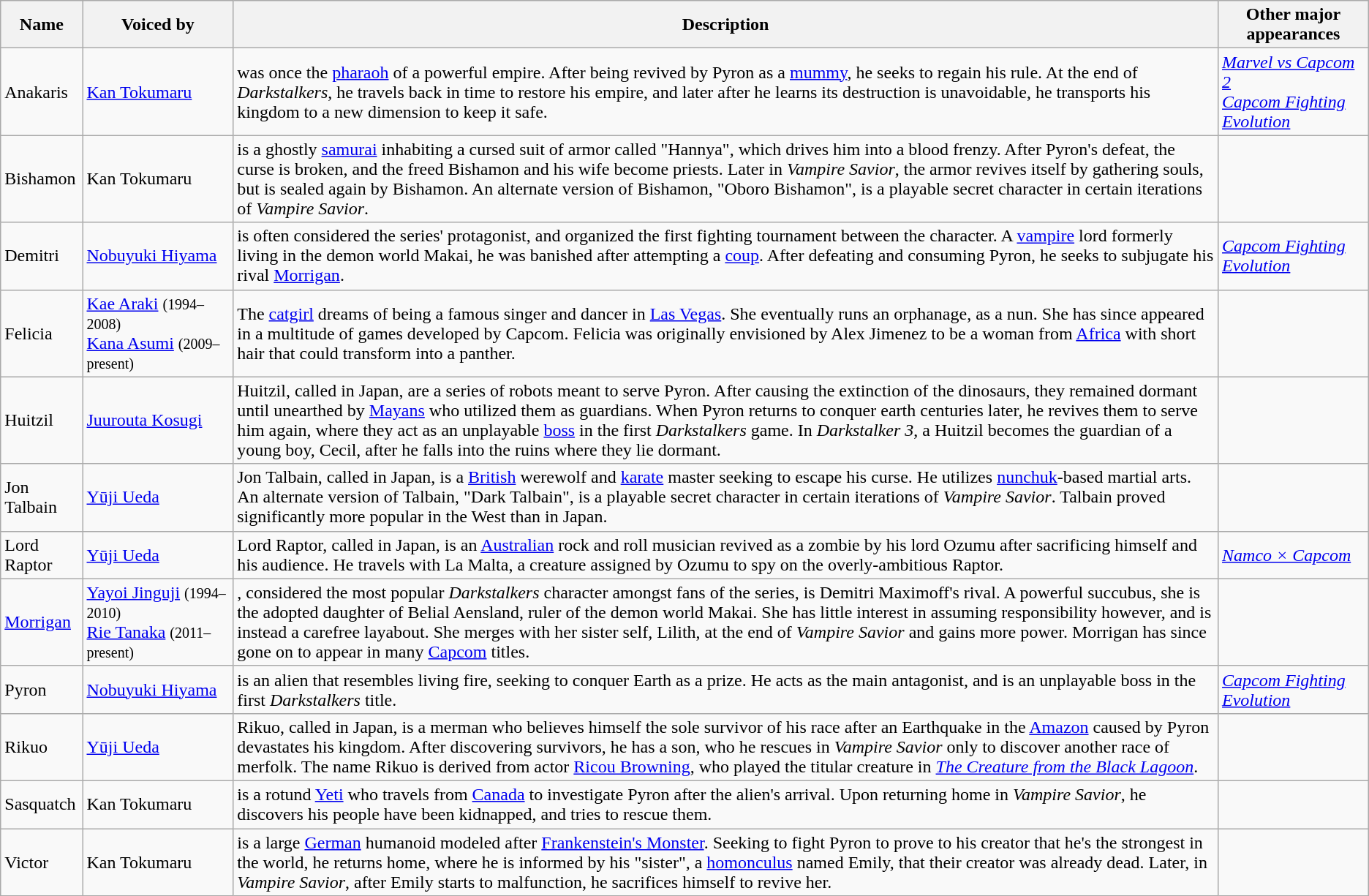<table class="wikitable sortable">
<tr>
<th scope="col" width="6%">Name</th>
<th scope="col" width="11%">Voiced by</th>
<th>Description</th>
<th scope="col" width="11%">Other major appearances</th>
</tr>
<tr id="Anakaris">
<td>Anakaris</td>
<td><a href='#'>Kan Tokumaru</a></td>
<td> was once the <a href='#'>pharaoh</a> of a powerful empire. After being revived by Pyron as a <a href='#'>mummy</a>, he seeks to regain his rule. At the end of <em>Darkstalkers</em>, he travels back in time to restore his empire, and  later after he learns its destruction is unavoidable, he transports his kingdom to a new dimension to keep it safe.</td>
<td><em><a href='#'>Marvel vs Capcom 2</a></em><br><em><a href='#'>Capcom Fighting Evolution</a></em></td>
</tr>
<tr id="Bishamon">
<td>Bishamon</td>
<td>Kan Tokumaru</td>
<td> is a ghostly <a href='#'>samurai</a> inhabiting a cursed suit of armor called "Hannya", which drives him into a blood frenzy. After Pyron's defeat, the curse is broken, and the freed Bishamon and his wife become priests. Later in <em>Vampire Savior</em>, the armor revives itself by gathering souls, but is sealed again by Bishamon. An alternate version of Bishamon, "Oboro Bishamon", is a playable secret character in certain iterations of <em>Vampire Savior</em>.</td>
<td></td>
</tr>
<tr id="Demitri">
<td>Demitri</td>
<td><a href='#'>Nobuyuki Hiyama</a></td>
<td> is often considered the series' protagonist, and organized the first fighting tournament between the character. A <a href='#'>vampire</a> lord formerly living in the demon world Makai, he was banished after attempting a <a href='#'>coup</a>. After defeating and consuming Pyron, he seeks to subjugate his rival <a href='#'>Morrigan</a>.</td>
<td><em><a href='#'>Capcom Fighting Evolution</a></em></td>
</tr>
<tr id="Felicia">
<td>Felicia</td>
<td><a href='#'>Kae Araki</a> <small>(1994–2008)</small><br><a href='#'>Kana Asumi</a> <small>(2009–present)</small></td>
<td>The <a href='#'>catgirl</a>  dreams of being a famous singer and dancer in <a href='#'>Las Vegas</a>. She eventually runs an orphanage, as a nun. She has since appeared in a multitude of games developed by Capcom. Felicia was originally envisioned by Alex Jimenez to be a woman from <a href='#'>Africa</a> with short hair that could transform into a panther.</td>
<td></td>
</tr>
<tr id="Huitzil">
<td>Huitzil</td>
<td><a href='#'>Juurouta Kosugi</a></td>
<td>Huitzil, called  in Japan, are a series of robots meant to serve Pyron. After causing the extinction of the dinosaurs, they remained dormant until unearthed by <a href='#'>Mayans</a> who utilized them as guardians. When Pyron returns to conquer earth centuries later, he revives them to serve him again, where they act as an unplayable <a href='#'>boss</a> in the first <em>Darkstalkers</em> game. In <em>Darkstalker 3</em>, a Huitzil becomes the guardian of a young boy, Cecil, after he falls into the ruins where they lie dormant.</td>
<td></td>
</tr>
<tr id="Talbain">
<td>Jon Talbain</td>
<td><a href='#'>Yūji Ueda</a></td>
<td>Jon Talbain, called  in Japan, is a <a href='#'>British</a> werewolf and <a href='#'>karate</a> master seeking to escape his curse. He utilizes <a href='#'>nunchuk</a>-based martial arts. An alternate version of Talbain, "Dark Talbain", is a playable secret character in certain iterations of <em>Vampire Savior</em>. Talbain proved significantly more popular in the West than in Japan.</td>
<td></td>
</tr>
<tr id="Raptor">
<td>Lord Raptor</td>
<td><a href='#'>Yūji Ueda</a></td>
<td>Lord Raptor, called  in Japan, is an <a href='#'>Australian</a> rock and roll musician revived as a zombie by his lord Ozumu after sacrificing himself and his audience. He travels with La Malta, a creature assigned by Ozumu to spy on the overly-ambitious Raptor.</td>
<td><em><a href='#'>Namco × Capcom</a></em></td>
</tr>
<tr id="Morrigan">
<td><a href='#'>Morrigan</a></td>
<td><a href='#'>Yayoi Jinguji</a> <small>(1994–2010)</small><br><a href='#'>Rie Tanaka</a> <small>(2011–present)</small></td>
<td>, considered the most popular <em>Darkstalkers</em> character amongst fans of the series, is Demitri Maximoff's rival. A powerful succubus, she is the adopted daughter of Belial Aensland, ruler of the demon world Makai. She has little interest in assuming responsibility however, and is instead a carefree layabout. She merges with her sister self, Lilith, at the end of <em>Vampire Savior</em> and gains more power. Morrigan has since gone on to appear in many <a href='#'>Capcom</a> titles.</td>
<td></td>
</tr>
<tr id="Pyron">
<td>Pyron</td>
<td><a href='#'>Nobuyuki Hiyama</a></td>
<td> is an alien that resembles living fire, seeking to conquer Earth as a prize. He acts as the main antagonist, and is an unplayable boss in the first <em>Darkstalkers</em> title.</td>
<td><em><a href='#'>Capcom Fighting Evolution</a></em></td>
</tr>
<tr id="Rikuo">
<td>Rikuo</td>
<td><a href='#'>Yūji Ueda</a></td>
<td>Rikuo, called  in Japan, is a merman who believes himself the sole survivor of his race after an Earthquake in the <a href='#'>Amazon</a> caused by Pyron devastates his kingdom. After discovering survivors, he has a son, who he rescues in <em>Vampire Savior</em> only to discover another race of merfolk. The name Rikuo is derived from actor <a href='#'>Ricou Browning</a>, who played the titular creature in <em><a href='#'>The Creature from the Black Lagoon</a></em>.</td>
<td></td>
</tr>
<tr id="Sasquatch">
<td>Sasquatch</td>
<td>Kan Tokumaru</td>
<td> is a rotund <a href='#'>Yeti</a> who travels from <a href='#'>Canada</a> to investigate Pyron after the alien's arrival. Upon returning home in <em>Vampire Savior</em>,  he discovers his people have been kidnapped, and tries to rescue them.</td>
<td></td>
</tr>
<tr id="Victor">
<td>Victor</td>
<td>Kan Tokumaru</td>
<td> is a large <a href='#'>German</a> humanoid modeled after <a href='#'>Frankenstein's Monster</a>. Seeking to fight Pyron to prove to his creator  that he's the strongest in the world, he returns home, where he is informed by his "sister", a <a href='#'>homonculus</a> named Emily, that their creator was already dead. Later, in <em>Vampire Savior</em>, after Emily starts to malfunction, he sacrifices himself to revive her.</td>
<td></td>
</tr>
</table>
